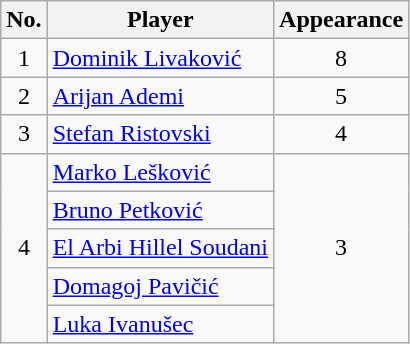<table class="wikitable">
<tr>
<th>No.</th>
<th>Player</th>
<th>Appearance</th>
</tr>
<tr>
<td style="text-align:center;">1</td>
<td> <a href='#'>Dominik Livaković</a></td>
<td style="text-align:center;">8</td>
</tr>
<tr>
<td style="text-align:center;">2</td>
<td> <a href='#'>Arijan Ademi</a></td>
<td style="text-align:center;">5</td>
</tr>
<tr>
<td style="text-align:center;">3</td>
<td> <a href='#'>Stefan Ristovski</a></td>
<td style="text-align:center;">4</td>
</tr>
<tr>
<td rowspan="5" style="text-align:center;">4</td>
<td> <a href='#'>Marko Lešković</a></td>
<td rowspan="5" style="text-align:center;">3</td>
</tr>
<tr>
<td> <a href='#'>Bruno Petković</a></td>
</tr>
<tr>
<td> <a href='#'>El Arbi Hillel Soudani</a></td>
</tr>
<tr>
<td> <a href='#'>Domagoj Pavičić</a></td>
</tr>
<tr>
<td> <a href='#'>Luka Ivanušec</a></td>
</tr>
</table>
